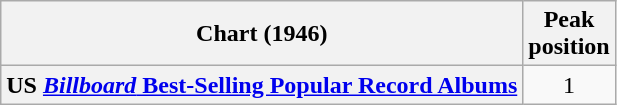<table class="wikitable plainrowheaders" style="text-align:center">
<tr>
<th scope="col">Chart (1946)</th>
<th scope="col">Peak<br>position</th>
</tr>
<tr>
<th scope="row" align="left">US <a href='#'><em>Billboard</em> Best-Selling Popular Record Albums</a></th>
<td>1</td>
</tr>
</table>
